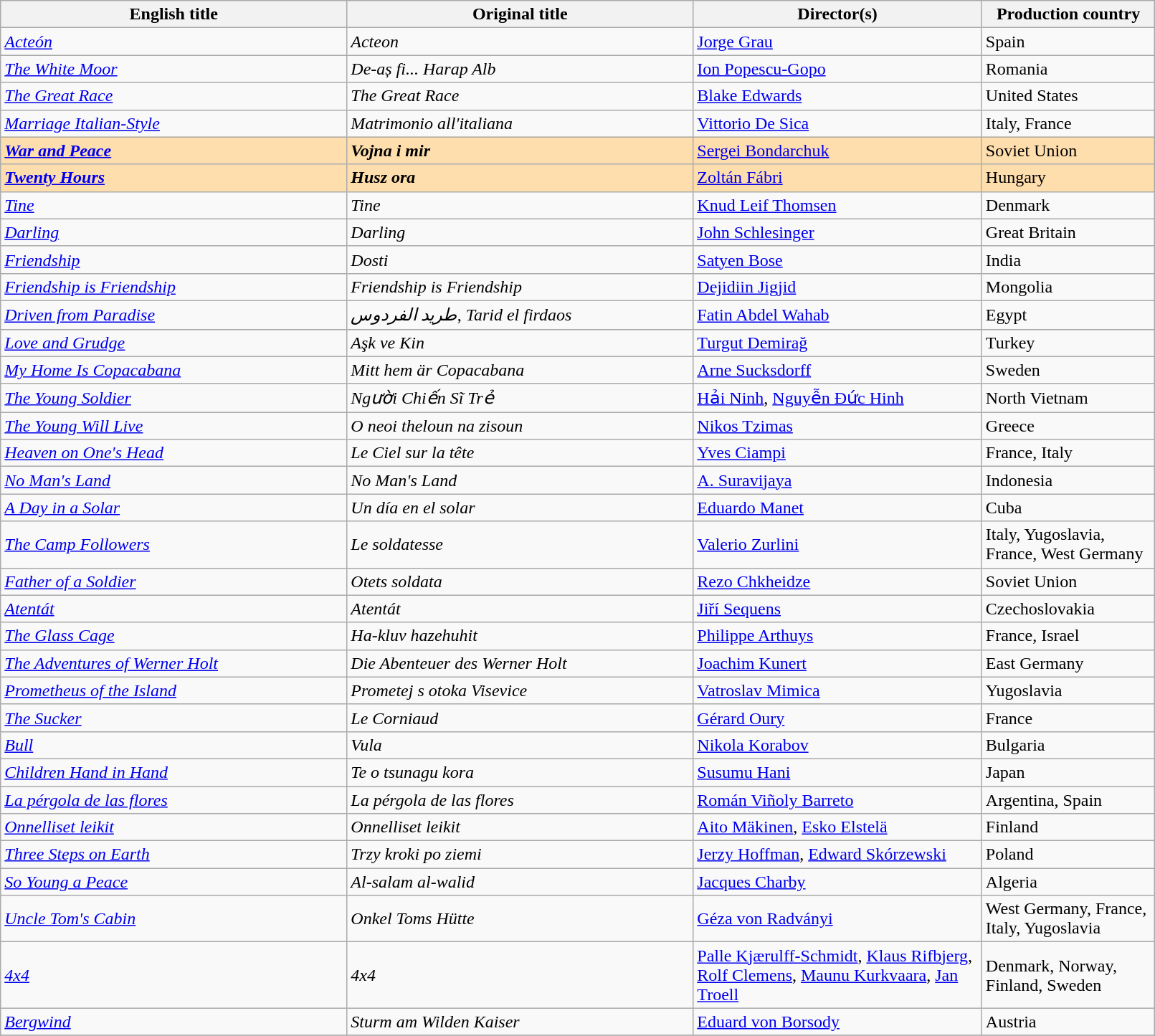<table class="sortable wikitable" width="85%" cellpadding="5">
<tr>
<th width="30%">English title</th>
<th width="30%">Original title</th>
<th width="25%">Director(s)</th>
<th width="15%">Production country</th>
</tr>
<tr>
<td><em><a href='#'>Acteón</a></em></td>
<td><em>Acteon</em></td>
<td><a href='#'>Jorge Grau</a></td>
<td>Spain</td>
</tr>
<tr>
<td><em><a href='#'>The White Moor</a></em></td>
<td><em>De-aș fi... Harap Alb</em></td>
<td><a href='#'>Ion Popescu-Gopo</a></td>
<td>Romania</td>
</tr>
<tr>
<td><em><a href='#'>The Great Race</a></em></td>
<td><em>The Great Race</em></td>
<td><a href='#'>Blake Edwards</a></td>
<td>United States</td>
</tr>
<tr>
<td><em><a href='#'>Marriage Italian-Style</a></em></td>
<td><em>Matrimonio all'italiana</em></td>
<td><a href='#'>Vittorio De Sica</a></td>
<td>Italy, France</td>
</tr>
<tr style="background:#FFDEAD;">
<td><strong><em><a href='#'>War and Peace</a></em></strong></td>
<td><strong><em>Vojna i mir</em></strong></td>
<td><a href='#'>Sergei Bondarchuk</a></td>
<td>Soviet Union</td>
</tr>
<tr style="background:#FFDEAD;">
<td><strong><em><a href='#'>Twenty Hours</a></em></strong></td>
<td><strong><em>Husz ora</em></strong></td>
<td><a href='#'>Zoltán Fábri</a></td>
<td>Hungary</td>
</tr>
<tr>
<td><em><a href='#'>Tine</a></em></td>
<td><em>Tine</em></td>
<td><a href='#'>Knud Leif Thomsen</a></td>
<td>Denmark</td>
</tr>
<tr>
<td><em><a href='#'>Darling</a></em></td>
<td><em>Darling</em></td>
<td><a href='#'>John Schlesinger</a></td>
<td>Great Britain</td>
</tr>
<tr>
<td><em><a href='#'>Friendship</a></em></td>
<td><em>Dosti</em></td>
<td><a href='#'>Satyen Bose</a></td>
<td>India</td>
</tr>
<tr>
<td><em><a href='#'>Friendship is Friendship</a></em></td>
<td><em>Friendship is Friendship</em></td>
<td><a href='#'>Dejidiin Jigjid</a></td>
<td>Mongolia</td>
</tr>
<tr>
<td><em><a href='#'>Driven from Paradise</a></em></td>
<td><em>طريد الفردوس</em>, <em>Tarid el firdaos</em></td>
<td><a href='#'>Fatin Abdel Wahab</a></td>
<td>Egypt</td>
</tr>
<tr>
<td><em><a href='#'>Love and Grudge</a></em></td>
<td><em>Aşk ve Kin</em></td>
<td><a href='#'>Turgut Demirağ</a></td>
<td>Turkey</td>
</tr>
<tr>
<td><em><a href='#'>My Home Is Copacabana</a></em></td>
<td><em> Mitt hem är Copacabana</em></td>
<td><a href='#'>Arne Sucksdorff</a></td>
<td>Sweden</td>
</tr>
<tr>
<td><em><a href='#'>The Young Soldier</a></em></td>
<td><em>Người Chiến Sĩ Trẻ</em></td>
<td><a href='#'>Hải Ninh</a>, <a href='#'>Nguyễn Đức Hinh</a></td>
<td>North Vietnam</td>
</tr>
<tr>
<td><em><a href='#'>The Young Will Live</a></em></td>
<td><em>O neoi theloun na zisoun</em></td>
<td><a href='#'>Nikos Tzimas</a></td>
<td>Greece</td>
</tr>
<tr>
<td><em><a href='#'>Heaven on One's Head</a></em></td>
<td><em>Le Ciel sur la tête</em></td>
<td><a href='#'>Yves Ciampi</a></td>
<td>France, Italy</td>
</tr>
<tr>
<td><em><a href='#'>No Man's Land</a></em></td>
<td><em>No Man's Land</em></td>
<td><a href='#'>A. Suravijaya</a></td>
<td>Indonesia</td>
</tr>
<tr>
<td><em><a href='#'>A Day in a Solar</a></em></td>
<td><em>Un día en el solar</em></td>
<td><a href='#'>Eduardo Manet</a></td>
<td>Cuba</td>
</tr>
<tr>
<td><em><a href='#'>The Camp Followers</a></em></td>
<td><em>Le soldatesse</em></td>
<td><a href='#'>Valerio Zurlini</a></td>
<td>Italy, Yugoslavia, France, West Germany</td>
</tr>
<tr>
<td><em><a href='#'>Father of a Soldier</a></em></td>
<td><em>Otets soldata</em></td>
<td><a href='#'>Rezo Chkheidze</a></td>
<td>Soviet Union</td>
</tr>
<tr>
<td><em><a href='#'>Atentát</a></em></td>
<td><em>Atentát</em></td>
<td><a href='#'>Jiří Sequens</a></td>
<td>Czechoslovakia</td>
</tr>
<tr>
<td><em><a href='#'>The Glass Cage</a></em></td>
<td><em>Ha-kluv hazehuhit</em></td>
<td><a href='#'>Philippe Arthuys</a></td>
<td>France, Israel</td>
</tr>
<tr>
<td><em><a href='#'>The Adventures of Werner Holt</a></em></td>
<td><em>Die Abenteuer des Werner Holt</em></td>
<td><a href='#'>Joachim Kunert</a></td>
<td>East Germany</td>
</tr>
<tr>
<td><em><a href='#'>Prometheus of the Island</a></em></td>
<td><em>Prometej s otoka Visevice</em></td>
<td><a href='#'>Vatroslav Mimica</a></td>
<td>Yugoslavia</td>
</tr>
<tr>
<td><em><a href='#'>The Sucker</a></em></td>
<td><em>Le Corniaud</em></td>
<td><a href='#'>Gérard Oury</a></td>
<td>France</td>
</tr>
<tr>
<td><em><a href='#'>Bull</a></em></td>
<td><em>Vula</em></td>
<td><a href='#'>Nikola Korabov</a></td>
<td>Bulgaria</td>
</tr>
<tr>
<td><em><a href='#'>Children Hand in Hand</a></em></td>
<td><em>Te o tsunagu kora</em></td>
<td><a href='#'>Susumu Hani</a></td>
<td>Japan</td>
</tr>
<tr>
<td><em><a href='#'>La pérgola de las flores</a></em></td>
<td><em>La pérgola de las flores</em></td>
<td><a href='#'>Román Viñoly Barreto</a></td>
<td>Argentina, Spain</td>
</tr>
<tr>
<td><em><a href='#'>Onnelliset leikit</a></em></td>
<td><em>Onnelliset leikit</em></td>
<td><a href='#'>Aito Mäkinen</a>, <a href='#'>Esko Elstelä</a></td>
<td>Finland</td>
</tr>
<tr>
<td><em><a href='#'>Three Steps on Earth</a></em></td>
<td><em>Trzy kroki po ziemi</em></td>
<td><a href='#'>Jerzy Hoffman</a>, <a href='#'>Edward Skórzewski</a></td>
<td>Poland</td>
</tr>
<tr>
<td><em><a href='#'>So Young a Peace</a></em></td>
<td><em>Al-salam al-walid</em></td>
<td><a href='#'>Jacques Charby</a></td>
<td>Algeria</td>
</tr>
<tr>
<td><em><a href='#'>Uncle Tom's Cabin</a></em></td>
<td><em>Onkel Toms Hütte</em></td>
<td><a href='#'>Géza von Radványi</a></td>
<td>West Germany, France, Italy, Yugoslavia</td>
</tr>
<tr>
<td><em><a href='#'>4x4</a></em></td>
<td><em>4x4</em></td>
<td><a href='#'>Palle Kjærulff-Schmidt</a>, <a href='#'>Klaus Rifbjerg</a>, <a href='#'>Rolf Clemens</a>, <a href='#'>Maunu Kurkvaara</a>, <a href='#'>Jan Troell</a></td>
<td>Denmark, Norway, Finland, Sweden</td>
</tr>
<tr>
<td><em><a href='#'>Bergwind</a></em></td>
<td><em>Sturm am Wilden Kaiser</em></td>
<td><a href='#'>Eduard von Borsody</a></td>
<td>Austria</td>
</tr>
<tr>
</tr>
</table>
